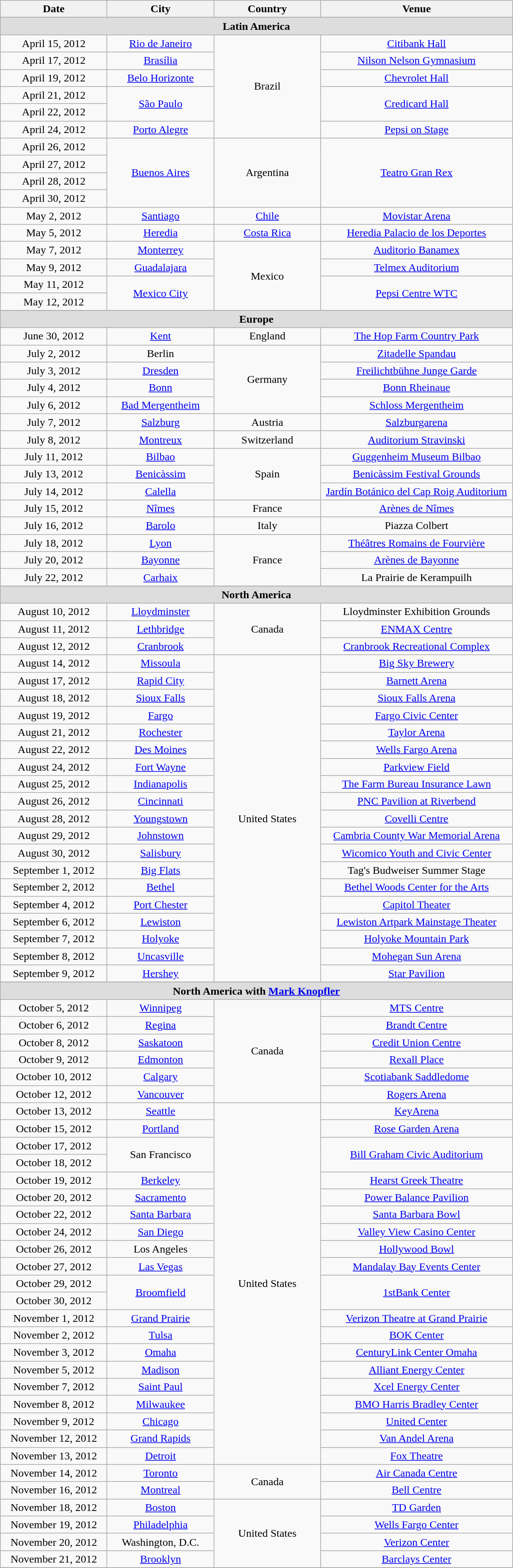<table class="wikitable" style="text-align:center;">
<tr>
<th width="150">Date</th>
<th width="150">City</th>
<th width="150">Country</th>
<th width="275">Venue</th>
</tr>
<tr>
</tr>
<tr style="background:#ddd;">
<td colspan="4"><strong>Latin America</strong></td>
</tr>
<tr>
<td>April 15, 2012</td>
<td><a href='#'>Rio de Janeiro</a></td>
<td rowspan="6">Brazil</td>
<td><a href='#'>Citibank Hall</a></td>
</tr>
<tr>
<td>April 17, 2012</td>
<td><a href='#'>Brasília</a></td>
<td><a href='#'>Nilson Nelson Gymnasium</a></td>
</tr>
<tr>
<td>April 19, 2012</td>
<td><a href='#'>Belo Horizonte</a></td>
<td><a href='#'>Chevrolet Hall</a></td>
</tr>
<tr>
<td>April 21, 2012</td>
<td rowspan="2"><a href='#'>São Paulo</a></td>
<td rowspan="2"><a href='#'>Credicard Hall</a></td>
</tr>
<tr>
<td>April 22, 2012</td>
</tr>
<tr>
<td>April 24, 2012</td>
<td><a href='#'>Porto Alegre</a></td>
<td><a href='#'>Pepsi on Stage</a></td>
</tr>
<tr>
<td>April 26, 2012</td>
<td rowspan="4"><a href='#'>Buenos Aires</a></td>
<td rowspan="4">Argentina</td>
<td rowspan="4"><a href='#'>Teatro Gran Rex</a></td>
</tr>
<tr>
<td>April 27, 2012</td>
</tr>
<tr>
<td>April 28, 2012</td>
</tr>
<tr>
<td>April 30, 2012</td>
</tr>
<tr>
<td>May 2, 2012</td>
<td><a href='#'>Santiago</a></td>
<td><a href='#'>Chile</a></td>
<td><a href='#'>Movistar Arena</a></td>
</tr>
<tr>
<td>May 5, 2012</td>
<td><a href='#'>Heredia</a></td>
<td><a href='#'>Costa Rica</a></td>
<td><a href='#'>Heredia Palacio de los Deportes</a></td>
</tr>
<tr>
<td>May 7, 2012</td>
<td><a href='#'>Monterrey</a></td>
<td rowspan="4">Mexico</td>
<td><a href='#'>Auditorio Banamex</a></td>
</tr>
<tr>
<td>May 9, 2012</td>
<td><a href='#'>Guadalajara</a></td>
<td><a href='#'>Telmex Auditorium</a></td>
</tr>
<tr>
<td>May 11, 2012</td>
<td rowspan="2"><a href='#'>Mexico City</a></td>
<td rowspan="2"><a href='#'>Pepsi Centre WTC</a></td>
</tr>
<tr>
<td>May 12, 2012</td>
</tr>
<tr>
</tr>
<tr style="background:#ddd;">
<td colspan="4"><strong>Europe</strong></td>
</tr>
<tr>
<td>June 30, 2012</td>
<td><a href='#'>Kent</a></td>
<td>England</td>
<td><a href='#'>The Hop Farm Country Park</a></td>
</tr>
<tr>
<td>July 2, 2012</td>
<td>Berlin</td>
<td rowspan="4">Germany</td>
<td><a href='#'>Zitadelle Spandau</a></td>
</tr>
<tr>
<td>July 3, 2012</td>
<td><a href='#'>Dresden</a></td>
<td><a href='#'>Freilichtbühne Junge Garde</a></td>
</tr>
<tr>
<td>July 4, 2012</td>
<td><a href='#'>Bonn</a></td>
<td><a href='#'>Bonn Rheinaue</a></td>
</tr>
<tr>
<td>July 6, 2012</td>
<td><a href='#'>Bad Mergentheim</a></td>
<td><a href='#'>Schloss Mergentheim</a></td>
</tr>
<tr>
<td>July 7, 2012</td>
<td><a href='#'>Salzburg</a></td>
<td>Austria</td>
<td><a href='#'>Salzburgarena</a></td>
</tr>
<tr>
<td>July 8, 2012</td>
<td><a href='#'>Montreux</a></td>
<td>Switzerland</td>
<td><a href='#'>Auditorium Stravinski</a></td>
</tr>
<tr>
<td>July 11, 2012</td>
<td><a href='#'>Bilbao</a></td>
<td rowspan="3">Spain</td>
<td><a href='#'>Guggenheim Museum Bilbao</a></td>
</tr>
<tr>
<td>July 13, 2012</td>
<td><a href='#'>Benicàssim</a></td>
<td><a href='#'>Benicàssim Festival Grounds</a></td>
</tr>
<tr>
<td>July 14, 2012</td>
<td><a href='#'>Calella</a></td>
<td><a href='#'>Jardín Botánico del Cap Roig Auditorium</a></td>
</tr>
<tr>
<td>July 15, 2012</td>
<td><a href='#'>Nîmes</a></td>
<td>France</td>
<td><a href='#'>Arènes de Nîmes</a></td>
</tr>
<tr>
<td>July 16, 2012</td>
<td><a href='#'>Barolo</a></td>
<td>Italy</td>
<td>Piazza Colbert</td>
</tr>
<tr>
<td>July 18, 2012</td>
<td><a href='#'>Lyon</a></td>
<td rowspan="3">France</td>
<td><a href='#'>Théâtres Romains de Fourvière</a></td>
</tr>
<tr>
<td>July 20, 2012</td>
<td><a href='#'>Bayonne</a></td>
<td><a href='#'>Arènes de Bayonne</a></td>
</tr>
<tr>
<td>July 22, 2012</td>
<td><a href='#'>Carhaix</a></td>
<td>La Prairie de Kerampuilh</td>
</tr>
<tr>
</tr>
<tr style="background:#ddd;">
<td colspan="4"><strong>North America</strong></td>
</tr>
<tr>
<td>August 10, 2012</td>
<td><a href='#'>Lloydminster</a></td>
<td rowspan="3">Canada</td>
<td>Lloydminster Exhibition Grounds</td>
</tr>
<tr>
<td>August 11, 2012</td>
<td><a href='#'>Lethbridge</a></td>
<td><a href='#'>ENMAX Centre</a></td>
</tr>
<tr>
<td>August 12, 2012</td>
<td><a href='#'>Cranbrook</a></td>
<td><a href='#'>Cranbrook Recreational Complex</a></td>
</tr>
<tr>
<td>August 14, 2012</td>
<td><a href='#'>Missoula</a></td>
<td rowspan="19">United States</td>
<td><a href='#'>Big Sky Brewery</a></td>
</tr>
<tr>
<td>August 17, 2012</td>
<td><a href='#'>Rapid City</a></td>
<td><a href='#'>Barnett Arena</a></td>
</tr>
<tr>
<td>August 18, 2012</td>
<td><a href='#'>Sioux Falls</a></td>
<td><a href='#'>Sioux Falls Arena</a></td>
</tr>
<tr>
<td>August 19, 2012</td>
<td><a href='#'>Fargo</a></td>
<td><a href='#'>Fargo Civic Center</a></td>
</tr>
<tr>
<td>August 21, 2012</td>
<td><a href='#'>Rochester</a></td>
<td><a href='#'>Taylor Arena</a></td>
</tr>
<tr>
<td>August 22, 2012</td>
<td><a href='#'>Des Moines</a></td>
<td><a href='#'>Wells Fargo Arena</a></td>
</tr>
<tr>
<td>August 24, 2012</td>
<td><a href='#'>Fort Wayne</a></td>
<td><a href='#'>Parkview Field</a></td>
</tr>
<tr>
<td>August 25, 2012</td>
<td><a href='#'>Indianapolis</a></td>
<td><a href='#'>The Farm Bureau Insurance Lawn</a></td>
</tr>
<tr>
<td>August 26, 2012</td>
<td><a href='#'>Cincinnati</a></td>
<td><a href='#'>PNC Pavilion at Riverbend</a></td>
</tr>
<tr>
<td>August 28, 2012</td>
<td><a href='#'>Youngstown</a></td>
<td><a href='#'>Covelli Centre</a></td>
</tr>
<tr>
<td>August 29, 2012</td>
<td><a href='#'>Johnstown</a></td>
<td><a href='#'>Cambria County War Memorial Arena</a></td>
</tr>
<tr>
<td>August 30, 2012</td>
<td><a href='#'>Salisbury</a></td>
<td><a href='#'>Wicomico Youth and Civic Center</a></td>
</tr>
<tr>
<td>September 1, 2012</td>
<td><a href='#'>Big Flats</a></td>
<td>Tag's Budweiser Summer Stage</td>
</tr>
<tr>
<td>September 2, 2012</td>
<td><a href='#'>Bethel</a></td>
<td><a href='#'>Bethel Woods Center for the Arts</a></td>
</tr>
<tr>
<td>September 4, 2012</td>
<td><a href='#'>Port Chester</a></td>
<td><a href='#'>Capitol Theater</a></td>
</tr>
<tr>
<td>September 6, 2012</td>
<td><a href='#'>Lewiston</a></td>
<td><a href='#'>Lewiston Artpark Mainstage Theater</a></td>
</tr>
<tr>
<td>September 7, 2012</td>
<td><a href='#'>Holyoke</a></td>
<td><a href='#'>Holyoke Mountain Park</a></td>
</tr>
<tr>
<td>September 8, 2012</td>
<td><a href='#'>Uncasville</a></td>
<td><a href='#'>Mohegan Sun Arena</a></td>
</tr>
<tr>
<td>September 9, 2012</td>
<td><a href='#'>Hershey</a></td>
<td><a href='#'>Star Pavilion</a></td>
</tr>
<tr>
</tr>
<tr style="background:#ddd;">
<td colspan="4"><strong>North America with <a href='#'>Mark Knopfler</a></strong></td>
</tr>
<tr>
<td>October 5, 2012</td>
<td><a href='#'>Winnipeg</a></td>
<td rowspan="6">Canada</td>
<td><a href='#'>MTS Centre</a></td>
</tr>
<tr>
<td>October 6, 2012</td>
<td><a href='#'>Regina</a></td>
<td><a href='#'>Brandt Centre</a></td>
</tr>
<tr>
<td>October 8, 2012</td>
<td><a href='#'>Saskatoon</a></td>
<td><a href='#'>Credit Union Centre</a></td>
</tr>
<tr>
<td>October 9, 2012</td>
<td><a href='#'>Edmonton</a></td>
<td><a href='#'>Rexall Place</a></td>
</tr>
<tr>
<td>October 10, 2012</td>
<td><a href='#'>Calgary</a></td>
<td><a href='#'>Scotiabank Saddledome</a></td>
</tr>
<tr>
<td>October 12, 2012</td>
<td><a href='#'>Vancouver</a></td>
<td><a href='#'>Rogers Arena</a></td>
</tr>
<tr>
<td>October 13, 2012</td>
<td><a href='#'>Seattle</a></td>
<td rowspan="21">United States</td>
<td><a href='#'>KeyArena</a></td>
</tr>
<tr>
<td>October 15, 2012</td>
<td><a href='#'>Portland</a></td>
<td><a href='#'>Rose Garden Arena</a></td>
</tr>
<tr>
<td>October 17, 2012</td>
<td rowspan="2">San Francisco</td>
<td rowspan="2"><a href='#'>Bill Graham Civic Auditorium</a></td>
</tr>
<tr>
<td>October 18, 2012</td>
</tr>
<tr>
<td>October 19, 2012</td>
<td><a href='#'>Berkeley</a></td>
<td><a href='#'>Hearst Greek Theatre</a></td>
</tr>
<tr>
<td>October 20, 2012</td>
<td><a href='#'>Sacramento</a></td>
<td><a href='#'>Power Balance Pavilion</a></td>
</tr>
<tr>
<td>October 22, 2012</td>
<td><a href='#'>Santa Barbara</a></td>
<td><a href='#'>Santa Barbara Bowl</a></td>
</tr>
<tr>
<td>October 24, 2012</td>
<td><a href='#'>San Diego</a></td>
<td><a href='#'>Valley View Casino Center</a></td>
</tr>
<tr>
<td>October 26, 2012</td>
<td>Los Angeles</td>
<td><a href='#'>Hollywood Bowl</a></td>
</tr>
<tr>
<td>October 27, 2012</td>
<td><a href='#'>Las Vegas</a></td>
<td><a href='#'>Mandalay Bay Events Center</a></td>
</tr>
<tr>
<td>October 29, 2012</td>
<td rowspan="2"><a href='#'>Broomfield</a></td>
<td rowspan="2"><a href='#'>1stBank Center</a></td>
</tr>
<tr>
<td>October 30, 2012</td>
</tr>
<tr>
<td>November 1, 2012</td>
<td><a href='#'>Grand Prairie</a></td>
<td><a href='#'>Verizon Theatre at Grand Prairie</a></td>
</tr>
<tr>
<td>November 2, 2012</td>
<td><a href='#'>Tulsa</a></td>
<td><a href='#'>BOK Center</a></td>
</tr>
<tr>
<td>November 3, 2012</td>
<td><a href='#'>Omaha</a></td>
<td><a href='#'>CenturyLink Center Omaha</a></td>
</tr>
<tr>
<td>November 5, 2012</td>
<td><a href='#'>Madison</a></td>
<td><a href='#'>Alliant Energy Center</a></td>
</tr>
<tr>
<td>November 7, 2012</td>
<td><a href='#'>Saint Paul</a></td>
<td><a href='#'>Xcel Energy Center</a></td>
</tr>
<tr>
<td>November 8, 2012</td>
<td><a href='#'>Milwaukee</a></td>
<td><a href='#'>BMO Harris Bradley Center</a></td>
</tr>
<tr>
<td>November 9, 2012</td>
<td><a href='#'>Chicago</a></td>
<td><a href='#'>United Center</a></td>
</tr>
<tr>
<td>November 12, 2012</td>
<td><a href='#'>Grand Rapids</a></td>
<td><a href='#'>Van Andel Arena</a></td>
</tr>
<tr>
<td>November 13, 2012</td>
<td><a href='#'>Detroit</a></td>
<td><a href='#'>Fox Theatre</a></td>
</tr>
<tr>
<td>November 14, 2012</td>
<td><a href='#'>Toronto</a></td>
<td rowspan="2">Canada</td>
<td><a href='#'>Air Canada Centre</a></td>
</tr>
<tr>
<td>November 16, 2012</td>
<td><a href='#'>Montreal</a></td>
<td><a href='#'>Bell Centre</a></td>
</tr>
<tr>
<td>November 18, 2012</td>
<td><a href='#'>Boston</a></td>
<td rowspan="4">United States</td>
<td><a href='#'>TD Garden</a></td>
</tr>
<tr>
<td>November 19, 2012</td>
<td><a href='#'>Philadelphia</a></td>
<td><a href='#'>Wells Fargo Center</a></td>
</tr>
<tr>
<td>November 20, 2012</td>
<td>Washington, D.C.</td>
<td><a href='#'>Verizon Center</a></td>
</tr>
<tr>
<td>November 21, 2012</td>
<td><a href='#'>Brooklyn</a></td>
<td><a href='#'>Barclays Center</a></td>
</tr>
<tr>
</tr>
</table>
